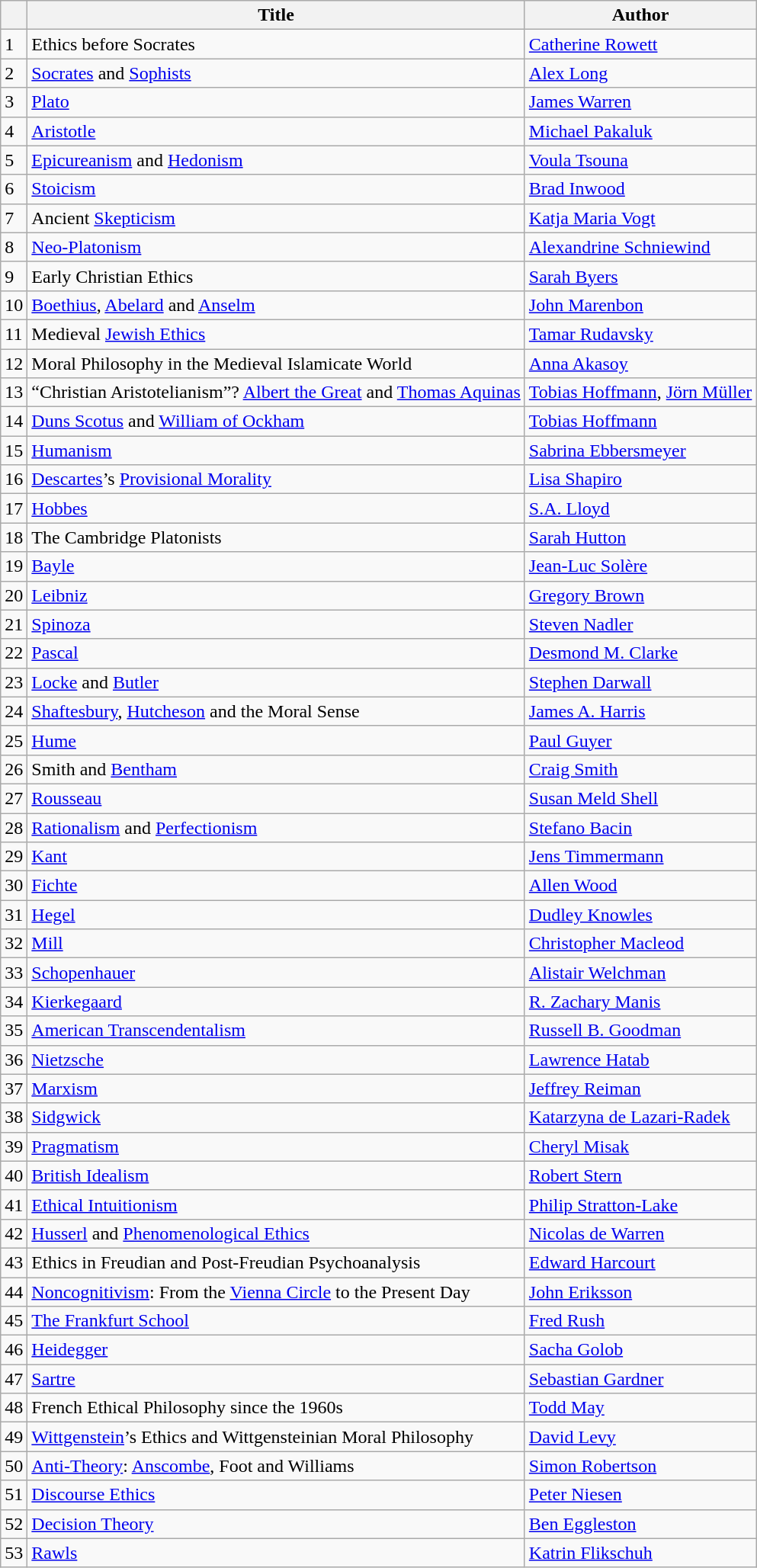<table class="wikitable">
<tr>
<th></th>
<th>Title</th>
<th>Author</th>
</tr>
<tr>
<td>1</td>
<td>Ethics before Socrates</td>
<td><a href='#'>Catherine Rowett</a></td>
</tr>
<tr>
<td>2</td>
<td><a href='#'>Socrates</a> and <a href='#'>Sophists</a></td>
<td><a href='#'>Alex Long</a></td>
</tr>
<tr>
<td>3</td>
<td><a href='#'>Plato</a></td>
<td><a href='#'>James Warren</a></td>
</tr>
<tr>
<td>4</td>
<td><a href='#'>Aristotle</a></td>
<td><a href='#'>Michael Pakaluk</a></td>
</tr>
<tr>
<td>5</td>
<td><a href='#'>Epicureanism</a> and <a href='#'>Hedonism</a></td>
<td><a href='#'>Voula Tsouna</a></td>
</tr>
<tr>
<td>6</td>
<td><a href='#'>Stoicism</a></td>
<td><a href='#'>Brad Inwood</a></td>
</tr>
<tr>
<td>7</td>
<td>Ancient <a href='#'>Skepticism</a></td>
<td><a href='#'>Katja Maria Vogt</a></td>
</tr>
<tr>
<td>8</td>
<td><a href='#'>Neo-Platonism</a></td>
<td><a href='#'>Alexandrine Schniewind</a></td>
</tr>
<tr>
<td>9</td>
<td>Early Christian Ethics</td>
<td><a href='#'>Sarah Byers</a></td>
</tr>
<tr>
<td>10</td>
<td><a href='#'>Boethius</a>, <a href='#'>Abelard</a> and <a href='#'>Anselm</a></td>
<td><a href='#'>John Marenbon</a></td>
</tr>
<tr>
<td>11</td>
<td>Medieval <a href='#'>Jewish Ethics</a></td>
<td><a href='#'>Tamar Rudavsky</a></td>
</tr>
<tr>
<td>12</td>
<td>Moral Philosophy in the Medieval Islamicate World</td>
<td><a href='#'>Anna Akasoy</a></td>
</tr>
<tr>
<td>13</td>
<td>“Christian Aristotelianism”? <a href='#'>Albert the Great</a> and <a href='#'>Thomas Aquinas</a></td>
<td><a href='#'>Tobias Hoffmann</a>, <a href='#'>Jörn Müller</a></td>
</tr>
<tr>
<td>14</td>
<td><a href='#'>Duns Scotus</a> and <a href='#'>William of Ockham</a></td>
<td><a href='#'>Tobias Hoffmann</a></td>
</tr>
<tr>
<td>15</td>
<td><a href='#'>Humanism</a></td>
<td><a href='#'>Sabrina Ebbersmeyer</a></td>
</tr>
<tr>
<td>16</td>
<td><a href='#'>Descartes</a>’s <a href='#'>Provisional Morality</a></td>
<td><a href='#'>Lisa Shapiro</a></td>
</tr>
<tr>
<td>17</td>
<td><a href='#'>Hobbes</a></td>
<td><a href='#'>S.A. Lloyd</a></td>
</tr>
<tr>
<td>18</td>
<td>The Cambridge Platonists</td>
<td><a href='#'>Sarah Hutton</a></td>
</tr>
<tr>
<td>19</td>
<td><a href='#'>Bayle</a></td>
<td><a href='#'>Jean-Luc Solère</a></td>
</tr>
<tr>
<td>20</td>
<td><a href='#'>Leibniz</a></td>
<td><a href='#'>Gregory Brown</a></td>
</tr>
<tr>
<td>21</td>
<td><a href='#'>Spinoza</a></td>
<td><a href='#'>Steven Nadler</a></td>
</tr>
<tr>
<td>22</td>
<td><a href='#'>Pascal</a></td>
<td><a href='#'>Desmond M. Clarke</a></td>
</tr>
<tr>
<td>23</td>
<td><a href='#'>Locke</a> and <a href='#'>Butler</a></td>
<td><a href='#'>Stephen Darwall</a></td>
</tr>
<tr>
<td>24</td>
<td><a href='#'>Shaftesbury</a>, <a href='#'>Hutcheson</a> and the Moral Sense</td>
<td><a href='#'>James A. Harris</a></td>
</tr>
<tr>
<td>25</td>
<td><a href='#'>Hume</a></td>
<td><a href='#'>Paul Guyer</a></td>
</tr>
<tr>
<td>26</td>
<td>Smith and <a href='#'>Bentham</a></td>
<td><a href='#'>Craig Smith</a></td>
</tr>
<tr>
<td>27</td>
<td><a href='#'>Rousseau</a></td>
<td><a href='#'>Susan Meld Shell</a></td>
</tr>
<tr>
<td>28</td>
<td><a href='#'>Rationalism</a> and <a href='#'>Perfectionism</a></td>
<td><a href='#'>Stefano Bacin</a></td>
</tr>
<tr>
<td>29</td>
<td><a href='#'>Kant</a></td>
<td><a href='#'>Jens Timmermann</a></td>
</tr>
<tr>
<td>30</td>
<td><a href='#'>Fichte</a></td>
<td><a href='#'>Allen Wood</a></td>
</tr>
<tr>
<td>31</td>
<td><a href='#'>Hegel</a></td>
<td><a href='#'>Dudley Knowles</a></td>
</tr>
<tr>
<td>32</td>
<td><a href='#'>Mill</a></td>
<td><a href='#'>Christopher Macleod</a></td>
</tr>
<tr>
<td>33</td>
<td><a href='#'>Schopenhauer</a></td>
<td><a href='#'>Alistair Welchman</a></td>
</tr>
<tr>
<td>34</td>
<td><a href='#'>Kierkegaard</a></td>
<td><a href='#'>R. Zachary Manis</a></td>
</tr>
<tr>
<td>35</td>
<td><a href='#'>American Transcendentalism</a></td>
<td><a href='#'>Russell B. Goodman</a></td>
</tr>
<tr>
<td>36</td>
<td><a href='#'>Nietzsche</a></td>
<td><a href='#'>Lawrence Hatab</a></td>
</tr>
<tr>
<td>37</td>
<td><a href='#'>Marxism</a></td>
<td><a href='#'>Jeffrey Reiman</a></td>
</tr>
<tr>
<td>38</td>
<td><a href='#'>Sidgwick</a></td>
<td><a href='#'>Katarzyna de Lazari-Radek</a></td>
</tr>
<tr>
<td>39</td>
<td><a href='#'>Pragmatism</a></td>
<td><a href='#'>Cheryl Misak</a></td>
</tr>
<tr>
<td>40</td>
<td><a href='#'>British Idealism</a></td>
<td><a href='#'>Robert Stern</a></td>
</tr>
<tr>
<td>41</td>
<td><a href='#'>Ethical Intuitionism</a></td>
<td><a href='#'>Philip Stratton-Lake</a></td>
</tr>
<tr>
<td>42</td>
<td><a href='#'>Husserl</a> and <a href='#'>Phenomenological Ethics</a></td>
<td><a href='#'>Nicolas de Warren</a></td>
</tr>
<tr>
<td>43</td>
<td>Ethics in Freudian and Post-Freudian Psychoanalysis</td>
<td><a href='#'>Edward Harcourt</a></td>
</tr>
<tr>
<td>44</td>
<td><a href='#'>Noncognitivism</a>: From the <a href='#'>Vienna Circle</a> to the Present Day</td>
<td><a href='#'>John Eriksson</a></td>
</tr>
<tr>
<td>45</td>
<td><a href='#'>The Frankfurt School</a></td>
<td><a href='#'>Fred Rush</a></td>
</tr>
<tr>
<td>46</td>
<td><a href='#'>Heidegger</a></td>
<td><a href='#'>Sacha Golob</a></td>
</tr>
<tr>
<td>47</td>
<td><a href='#'>Sartre</a></td>
<td><a href='#'>Sebastian Gardner</a></td>
</tr>
<tr>
<td>48</td>
<td>French Ethical Philosophy since the 1960s</td>
<td><a href='#'>Todd May</a></td>
</tr>
<tr>
<td>49</td>
<td><a href='#'>Wittgenstein</a>’s Ethics and Wittgensteinian Moral Philosophy</td>
<td><a href='#'>David Levy</a></td>
</tr>
<tr>
<td>50</td>
<td><a href='#'>Anti-Theory</a>: <a href='#'>Anscombe</a>, Foot and Williams</td>
<td><a href='#'>Simon Robertson</a></td>
</tr>
<tr>
<td>51</td>
<td><a href='#'>Discourse Ethics</a></td>
<td><a href='#'>Peter Niesen</a></td>
</tr>
<tr>
<td>52</td>
<td><a href='#'>Decision Theory</a></td>
<td><a href='#'>Ben Eggleston</a></td>
</tr>
<tr>
<td>53</td>
<td><a href='#'>Rawls</a></td>
<td><a href='#'>Katrin Flikschuh</a></td>
</tr>
</table>
